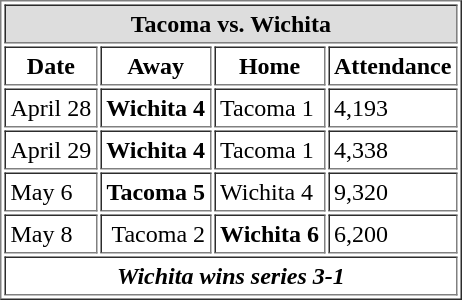<table cellpadding="3" border="1">
<tr>
<th bgcolor="#DDDDDD" align="center" colspan="4">Tacoma vs. Wichita</th>
</tr>
<tr>
<th>Date</th>
<th>Away</th>
<th>Home</th>
<th>Attendance</th>
</tr>
<tr>
<td>April 28</td>
<td align="right"><strong>Wichita 4</strong></td>
<td>Tacoma 1</td>
<td>4,193</td>
</tr>
<tr>
<td>April 29</td>
<td align="right"><strong>Wichita 4</strong></td>
<td>Tacoma 1</td>
<td>4,338</td>
</tr>
<tr>
<td>May 6</td>
<td align="right"><strong>Tacoma 5</strong></td>
<td>Wichita 4</td>
<td>9,320</td>
</tr>
<tr>
<td>May 8</td>
<td align="right">Tacoma 2</td>
<td><strong>Wichita 6</strong></td>
<td>6,200</td>
</tr>
<tr>
<td align="center" colspan="4"><strong><em>Wichita wins series 3-1</em></strong></td>
</tr>
</table>
